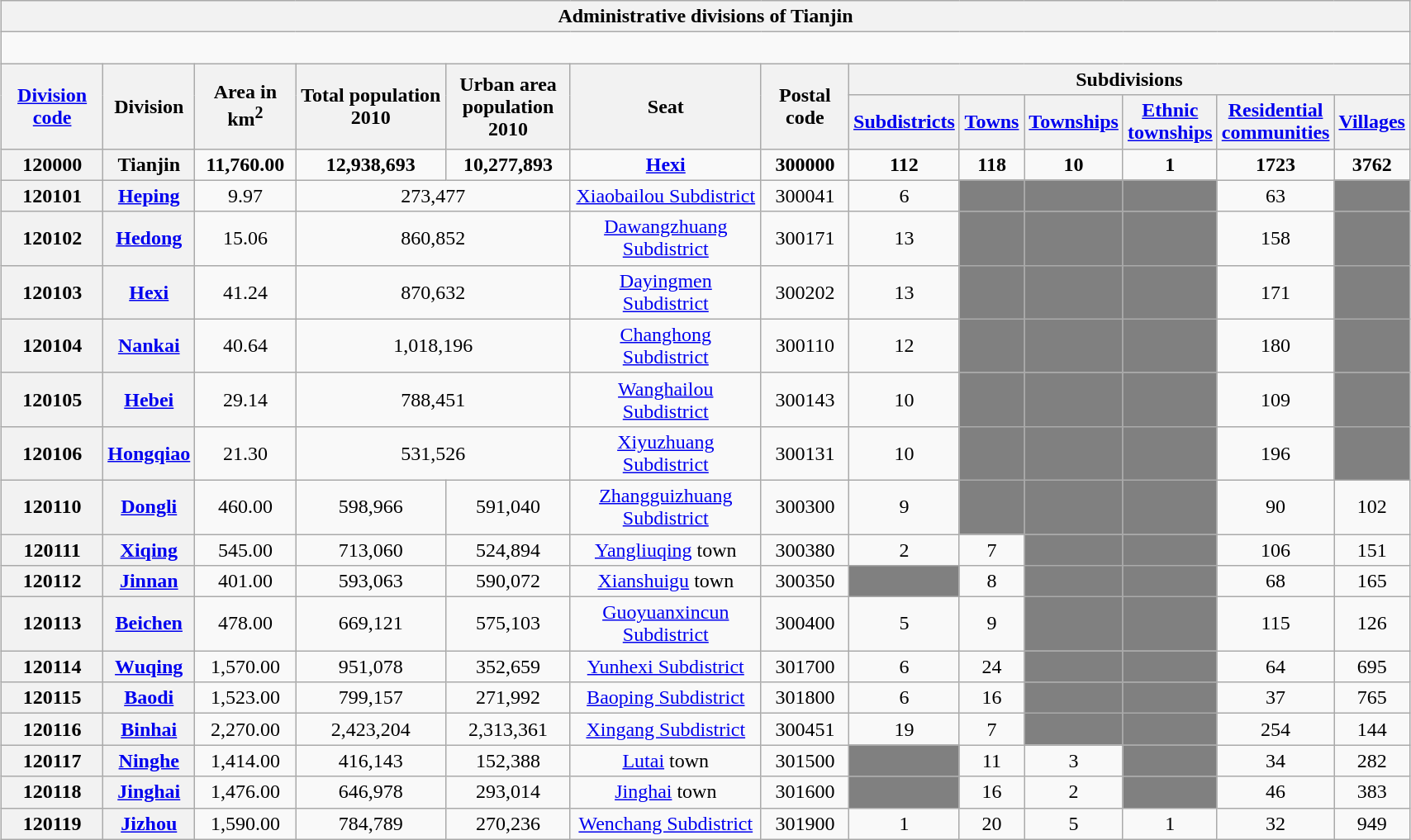<table class="wikitable" style="margin:1em auto 1em auto; width:90%; text-align:center">
<tr>
<th colspan="15"><strong>Administrative divisions of Tianjin</strong></th>
</tr>
<tr>
<td colspan="15"><div><br>

















</div></td>
</tr>
<tr>
<th ! scope="col" rowspan="2"><a href='#'>Division code</a></th>
<th ! scope="col" rowspan="2">Division</th>
<th ! scope="col" rowspan="2">Area in km<sup>2</sup></th>
<th ! scope="col" rowspan=2>Total population 2010</th>
<th ! scope="col" rowspan=2>Urban area<br>population 2010</th>
<th ! scope="col" rowspan="2">Seat</th>
<th ! scope="col" rowspan="2">Postal code</th>
<th ! scope="col" colspan="7">Subdivisions</th>
</tr>
<tr>
<th ! scope="col" style="width:45px;"><a href='#'>Subdistricts</a></th>
<th ! scope="col" style="width:45px;"><a href='#'>Towns</a></th>
<th ! scope="col" style="width:45px;"><a href='#'>Townships</a></th>
<th ! scope="col" style="width:45px;"><a href='#'>Ethnic townships</a></th>
<th ! scope="col" style="width:45px;"><a href='#'>Residential communities</a></th>
<th ! scope="col" style="width:45px;"><a href='#'>Villages</a></th>
</tr>
<tr style="font-weight: bold">
<th>120000</th>
<th>Tianjin</th>
<td>11,760.00</td>
<td>12,938,693</td>
<td>10,277,893</td>
<td><a href='#'>Hexi</a></td>
<td>300000</td>
<td>112</td>
<td>118</td>
<td>10</td>
<td>1</td>
<td>1723</td>
<td>3762</td>
</tr>
<tr>
<th>120101</th>
<th><a href='#'>Heping</a></th>
<td>9.97</td>
<td colspan="2">273,477</td>
<td><a href='#'>Xiaobailou Subdistrict</a></td>
<td>300041</td>
<td>6</td>
<td style="background:gray;"></td>
<td style="background:gray;"></td>
<td style="background:gray;"></td>
<td>63</td>
<td style="background:gray;"></td>
</tr>
<tr>
<th>120102</th>
<th><a href='#'>Hedong</a></th>
<td>15.06</td>
<td colspan="2">860,852</td>
<td><a href='#'>Dawangzhuang Subdistrict</a></td>
<td>300171</td>
<td>13</td>
<td style="background:gray;"></td>
<td style="background:gray;"></td>
<td style="background:gray;"></td>
<td>158</td>
<td style="background:gray;"></td>
</tr>
<tr>
<th>120103</th>
<th><a href='#'>Hexi</a></th>
<td>41.24</td>
<td colspan="2">870,632</td>
<td><a href='#'>Dayingmen Subdistrict</a></td>
<td>300202</td>
<td>13</td>
<td style="background:gray;"></td>
<td style="background:gray;"></td>
<td style="background:gray;"></td>
<td>171</td>
<td style="background:gray;"></td>
</tr>
<tr>
<th>120104</th>
<th><a href='#'>Nankai</a></th>
<td>40.64</td>
<td colspan="2">1,018,196</td>
<td><a href='#'>Changhong Subdistrict</a></td>
<td>300110</td>
<td>12</td>
<td style="background:gray;"></td>
<td style="background:gray;"></td>
<td style="background:gray;"></td>
<td>180</td>
<td style="background:gray;"></td>
</tr>
<tr>
<th>120105</th>
<th><a href='#'>Hebei</a></th>
<td>29.14</td>
<td colspan="2">788,451</td>
<td><a href='#'>Wanghailou Subdistrict</a></td>
<td>300143</td>
<td>10</td>
<td style="background:gray;"></td>
<td style="background:gray;"></td>
<td style="background:gray;"></td>
<td>109</td>
<td style="background:gray;"></td>
</tr>
<tr>
<th>120106</th>
<th><a href='#'>Hongqiao</a></th>
<td>21.30</td>
<td colspan="2">531,526</td>
<td><a href='#'>Xiyuzhuang Subdistrict</a></td>
<td>300131</td>
<td>10</td>
<td style="background:gray;"></td>
<td style="background:gray;"></td>
<td style="background:gray;"></td>
<td>196</td>
<td style="background:gray;"></td>
</tr>
<tr>
<th>120110</th>
<th><a href='#'>Dongli</a></th>
<td>460.00</td>
<td>598,966</td>
<td>591,040</td>
<td><a href='#'>Zhangguizhuang Subdistrict</a></td>
<td>300300</td>
<td>9</td>
<td style="background:gray;"></td>
<td style="background:gray;"></td>
<td style="background:gray;"></td>
<td>90</td>
<td>102</td>
</tr>
<tr>
<th>120111</th>
<th><a href='#'>Xiqing</a></th>
<td>545.00</td>
<td>713,060</td>
<td>524,894</td>
<td><a href='#'>Yangliuqing</a> town</td>
<td>300380</td>
<td>2</td>
<td>7</td>
<td style="background:gray;"></td>
<td style="background:gray;"></td>
<td>106</td>
<td>151</td>
</tr>
<tr>
<th>120112</th>
<th><a href='#'>Jinnan</a></th>
<td>401.00</td>
<td>593,063</td>
<td>590,072</td>
<td><a href='#'>Xianshuigu</a> town</td>
<td>300350</td>
<td style="background:gray;"></td>
<td>8</td>
<td style="background:gray;"></td>
<td style="background:gray;"></td>
<td>68</td>
<td>165</td>
</tr>
<tr>
<th>120113</th>
<th><a href='#'>Beichen</a></th>
<td>478.00</td>
<td>669,121</td>
<td>575,103</td>
<td><a href='#'>Guoyuanxincun Subdistrict</a></td>
<td>300400</td>
<td>5</td>
<td>9</td>
<td style="background:gray;"></td>
<td style="background:gray;"></td>
<td>115</td>
<td>126</td>
</tr>
<tr>
<th>120114</th>
<th><a href='#'>Wuqing</a></th>
<td>1,570.00</td>
<td>951,078</td>
<td>352,659</td>
<td><a href='#'>Yunhexi Subdistrict</a></td>
<td>301700</td>
<td>6</td>
<td>24</td>
<td style="background:gray;"></td>
<td style="background:gray;"></td>
<td>64</td>
<td>695</td>
</tr>
<tr>
<th>120115</th>
<th><a href='#'>Baodi</a></th>
<td>1,523.00</td>
<td>799,157</td>
<td>271,992</td>
<td><a href='#'>Baoping Subdistrict</a></td>
<td>301800</td>
<td>6</td>
<td>16</td>
<td style="background:gray;"></td>
<td style="background:gray;"></td>
<td>37</td>
<td>765</td>
</tr>
<tr>
<th>120116</th>
<th><a href='#'>Binhai</a></th>
<td>2,270.00</td>
<td>2,423,204</td>
<td>2,313,361</td>
<td><a href='#'>Xingang Subdistrict</a></td>
<td>300451</td>
<td>19</td>
<td>7</td>
<td style="background:gray;"></td>
<td style="background:gray;"></td>
<td>254</td>
<td>144</td>
</tr>
<tr>
<th>120117</th>
<th><a href='#'>Ninghe</a></th>
<td>1,414.00</td>
<td>416,143</td>
<td>152,388</td>
<td><a href='#'>Lutai</a> town</td>
<td>301500</td>
<td style="background:gray;"></td>
<td>11</td>
<td>3</td>
<td style="background:gray;"></td>
<td>34</td>
<td>282</td>
</tr>
<tr>
<th>120118</th>
<th><a href='#'>Jinghai</a></th>
<td>1,476.00</td>
<td>646,978</td>
<td>293,014</td>
<td><a href='#'>Jinghai</a> town</td>
<td>301600</td>
<td style="background:gray;"></td>
<td>16</td>
<td>2</td>
<td style="background:gray;"></td>
<td>46</td>
<td>383</td>
</tr>
<tr>
<th>120119</th>
<th><a href='#'>Jizhou</a></th>
<td>1,590.00</td>
<td>784,789</td>
<td>270,236</td>
<td><a href='#'>Wenchang Subdistrict</a></td>
<td>301900</td>
<td>1</td>
<td>20</td>
<td>5</td>
<td>1</td>
<td>32</td>
<td>949</td>
</tr>
</table>
